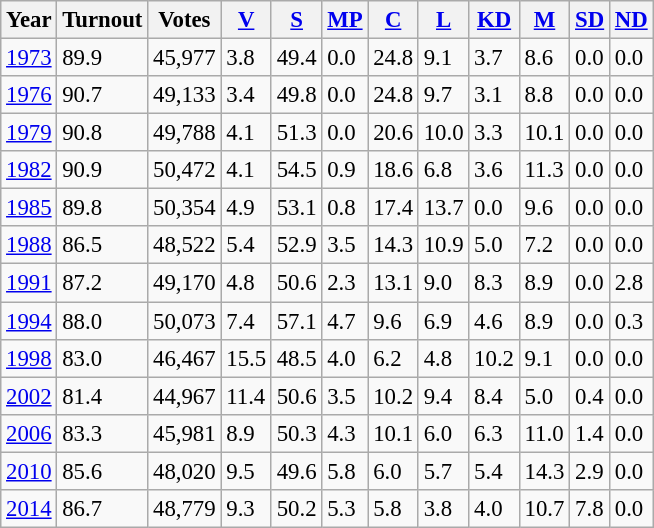<table class="wikitable sortable" style="font-size: 95%;">
<tr>
<th>Year</th>
<th>Turnout</th>
<th>Votes</th>
<th><a href='#'>V</a></th>
<th><a href='#'>S</a></th>
<th><a href='#'>MP</a></th>
<th><a href='#'>C</a></th>
<th><a href='#'>L</a></th>
<th><a href='#'>KD</a></th>
<th><a href='#'>M</a></th>
<th><a href='#'>SD</a></th>
<th><a href='#'>ND</a></th>
</tr>
<tr>
<td><a href='#'>1973</a></td>
<td>89.9</td>
<td>45,977</td>
<td>3.8</td>
<td>49.4</td>
<td>0.0</td>
<td>24.8</td>
<td>9.1</td>
<td>3.7</td>
<td>8.6</td>
<td>0.0</td>
<td>0.0</td>
</tr>
<tr>
<td><a href='#'>1976</a></td>
<td>90.7</td>
<td>49,133</td>
<td>3.4</td>
<td>49.8</td>
<td>0.0</td>
<td>24.8</td>
<td>9.7</td>
<td>3.1</td>
<td>8.8</td>
<td>0.0</td>
<td>0.0</td>
</tr>
<tr>
<td><a href='#'>1979</a></td>
<td>90.8</td>
<td>49,788</td>
<td>4.1</td>
<td>51.3</td>
<td>0.0</td>
<td>20.6</td>
<td>10.0</td>
<td>3.3</td>
<td>10.1</td>
<td>0.0</td>
<td>0.0</td>
</tr>
<tr>
<td><a href='#'>1982</a></td>
<td>90.9</td>
<td>50,472</td>
<td>4.1</td>
<td>54.5</td>
<td>0.9</td>
<td>18.6</td>
<td>6.8</td>
<td>3.6</td>
<td>11.3</td>
<td>0.0</td>
<td>0.0</td>
</tr>
<tr>
<td><a href='#'>1985</a></td>
<td>89.8</td>
<td>50,354</td>
<td>4.9</td>
<td>53.1</td>
<td>0.8</td>
<td>17.4</td>
<td>13.7</td>
<td>0.0</td>
<td>9.6</td>
<td>0.0</td>
<td>0.0</td>
</tr>
<tr>
<td><a href='#'>1988</a></td>
<td>86.5</td>
<td>48,522</td>
<td>5.4</td>
<td>52.9</td>
<td>3.5</td>
<td>14.3</td>
<td>10.9</td>
<td>5.0</td>
<td>7.2</td>
<td>0.0</td>
<td>0.0</td>
</tr>
<tr>
<td><a href='#'>1991</a></td>
<td>87.2</td>
<td>49,170</td>
<td>4.8</td>
<td>50.6</td>
<td>2.3</td>
<td>13.1</td>
<td>9.0</td>
<td>8.3</td>
<td>8.9</td>
<td>0.0</td>
<td>2.8</td>
</tr>
<tr>
<td><a href='#'>1994</a></td>
<td>88.0</td>
<td>50,073</td>
<td>7.4</td>
<td>57.1</td>
<td>4.7</td>
<td>9.6</td>
<td>6.9</td>
<td>4.6</td>
<td>8.9</td>
<td>0.0</td>
<td>0.3</td>
</tr>
<tr>
<td><a href='#'>1998</a></td>
<td>83.0</td>
<td>46,467</td>
<td>15.5</td>
<td>48.5</td>
<td>4.0</td>
<td>6.2</td>
<td>4.8</td>
<td>10.2</td>
<td>9.1</td>
<td>0.0</td>
<td>0.0</td>
</tr>
<tr>
<td><a href='#'>2002</a></td>
<td>81.4</td>
<td>44,967</td>
<td>11.4</td>
<td>50.6</td>
<td>3.5</td>
<td>10.2</td>
<td>9.4</td>
<td>8.4</td>
<td>5.0</td>
<td>0.4</td>
<td>0.0</td>
</tr>
<tr>
<td><a href='#'>2006</a></td>
<td>83.3</td>
<td>45,981</td>
<td>8.9</td>
<td>50.3</td>
<td>4.3</td>
<td>10.1</td>
<td>6.0</td>
<td>6.3</td>
<td>11.0</td>
<td>1.4</td>
<td>0.0</td>
</tr>
<tr>
<td><a href='#'>2010</a></td>
<td>85.6</td>
<td>48,020</td>
<td>9.5</td>
<td>49.6</td>
<td>5.8</td>
<td>6.0</td>
<td>5.7</td>
<td>5.4</td>
<td>14.3</td>
<td>2.9</td>
<td>0.0</td>
</tr>
<tr>
<td><a href='#'>2014</a></td>
<td>86.7</td>
<td>48,779</td>
<td>9.3</td>
<td>50.2</td>
<td>5.3</td>
<td>5.8</td>
<td>3.8</td>
<td>4.0</td>
<td>10.7</td>
<td>7.8</td>
<td>0.0</td>
</tr>
</table>
